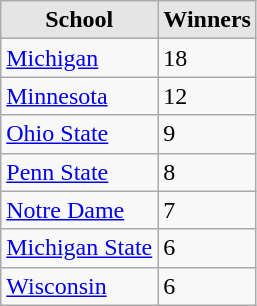<table class="wikitable">
<tr>
<th style="background:#e5e5e5;">School</th>
<th style="background:#e5e5e5;">Winners</th>
</tr>
<tr>
<td><a href='#'>Michigan</a></td>
<td>18</td>
</tr>
<tr>
<td><a href='#'>Minnesota</a></td>
<td>12</td>
</tr>
<tr>
<td><a href='#'>Ohio State</a></td>
<td>9</td>
</tr>
<tr>
<td><a href='#'>Penn State</a></td>
<td>8</td>
</tr>
<tr>
<td><a href='#'>Notre Dame</a></td>
<td>7</td>
</tr>
<tr>
<td><a href='#'>Michigan State</a></td>
<td>6</td>
</tr>
<tr>
<td><a href='#'>Wisconsin</a></td>
<td>6</td>
</tr>
</table>
